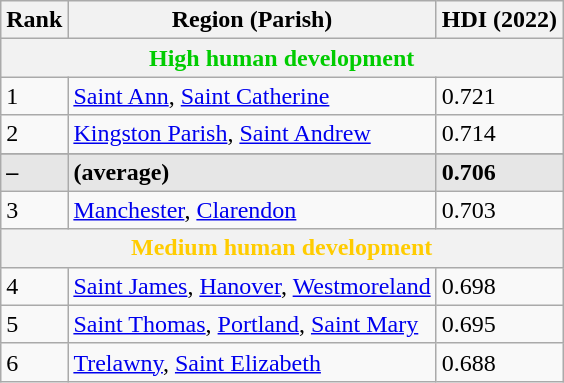<table class="wikitable sortable">
<tr>
<th>Rank</th>
<th>Region (Parish)</th>
<th>HDI (2022)</th>
</tr>
<tr>
<th colspan="3" style="color:#0c0;">High human development</th>
</tr>
<tr>
<td>1</td>
<td><a href='#'>Saint Ann</a>, <a href='#'>Saint Catherine</a></td>
<td>0.721</td>
</tr>
<tr>
<td>2</td>
<td><a href='#'>Kingston Parish</a>, <a href='#'>Saint Andrew</a></td>
<td>0.714</td>
</tr>
<tr>
</tr>
<tr style="background:#e6e6e6">
<td><strong>–</strong></td>
<td><strong> (average)</strong></td>
<td><strong>0.706</strong></td>
</tr>
<tr>
<td>3</td>
<td><a href='#'>Manchester</a>, <a href='#'>Clarendon</a></td>
<td>0.703</td>
</tr>
<tr>
<th colspan="3" style="color:#fc0;">Medium human development</th>
</tr>
<tr>
<td>4</td>
<td><a href='#'>Saint James</a>, <a href='#'>Hanover</a>, <a href='#'>Westmoreland</a></td>
<td>0.698</td>
</tr>
<tr>
<td>5</td>
<td><a href='#'>Saint Thomas</a>, <a href='#'>Portland</a>, <a href='#'>Saint Mary</a></td>
<td>0.695</td>
</tr>
<tr>
<td>6</td>
<td><a href='#'>Trelawny</a>, <a href='#'>Saint Elizabeth</a></td>
<td>0.688</td>
</tr>
</table>
